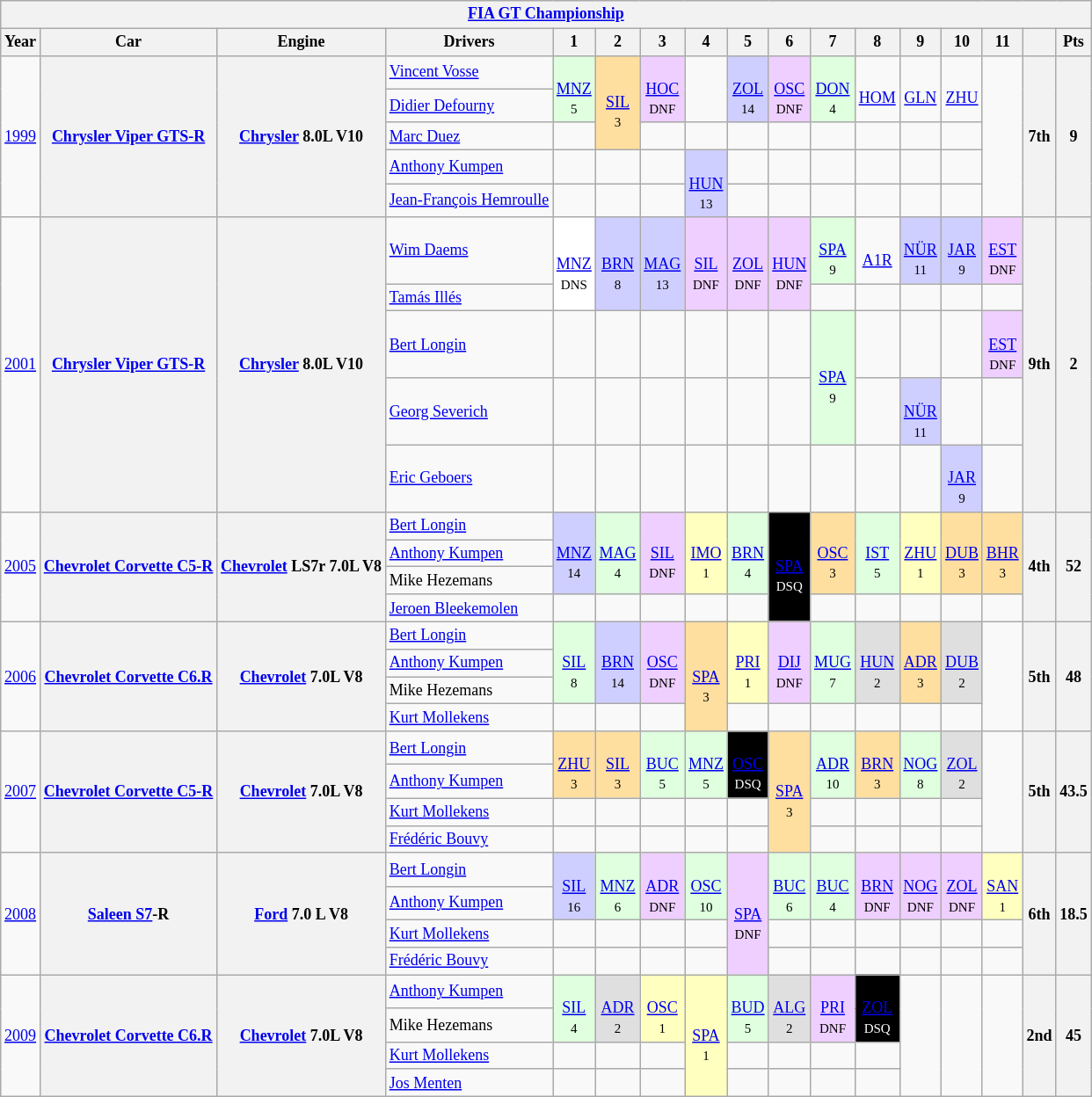<table class="wikitable collapsible collapsed" style="text-align:center; font-size:75%">
<tr>
<th colspan=17><a href='#'>FIA GT Championship</a></th>
</tr>
<tr>
<th>Year</th>
<th>Car</th>
<th>Engine</th>
<th>Drivers</th>
<th>1</th>
<th>2</th>
<th>3</th>
<th>4</th>
<th>5</th>
<th>6</th>
<th>7</th>
<th>8</th>
<th>9</th>
<th>10</th>
<th>11</th>
<th></th>
<th>Pts</th>
</tr>
<tr>
<td rowspan=5><a href='#'>1999</a></td>
<th rowspan=5><a href='#'>Chrysler Viper GTS-R</a></th>
<th rowspan=5><a href='#'>Chrysler</a> 8.0L V10</th>
<td align="left"> <a href='#'>Vincent Vosse</a></td>
<td style="background-color:#dfffdf" rowspan=2> <br> <a href='#'>MNZ</a> <br><small>5</small></td>
<td style="background-color:#ffdf9f" rowspan=3> <br> <a href='#'>SIL</a> <br><small>3</small></td>
<td style="background-color:#efcfff" rowspan=2> <br> <a href='#'>HOC</a> <br><small>DNF</small></td>
<td rowspan=2></td>
<td style="background-color:#cfcfff" rowspan=2> <br> <a href='#'>ZOL</a><br><small>14</small></td>
<td style="background-color:#efcfff" rowspan=2> <br> <a href='#'>OSC</a> <br><small>DNF</small></td>
<td style="background-color:#dfffdf" rowspan=2> <br> <a href='#'>DON</a> <br><small>4</small></td>
<td rowspan=2> <br> <a href='#'>HOM</a></td>
<td rowspan=2> <br> <a href='#'>GLN</a></td>
<td rowspan=2> <br> <a href='#'>ZHU</a></td>
<td rowspan=5></td>
<th rowspan=5>7th</th>
<th rowspan=5>9</th>
</tr>
<tr>
<td align="left"> <a href='#'>Didier Defourny</a></td>
</tr>
<tr>
<td align="left"> <a href='#'>Marc Duez</a></td>
<td></td>
<td></td>
<td></td>
<td></td>
<td></td>
<td></td>
<td></td>
<td></td>
<td></td>
</tr>
<tr>
<td align="left"> <a href='#'>Anthony Kumpen</a></td>
<td></td>
<td></td>
<td></td>
<td style="background-color:#cfcfff" rowspan=2> <br><a href='#'>HUN</a> <br><small>13</small></td>
<td></td>
<td></td>
<td></td>
<td></td>
<td></td>
<td></td>
</tr>
<tr>
<td align="left"> <a href='#'>Jean-François Hemroulle</a></td>
<td></td>
<td></td>
<td></td>
<td></td>
<td></td>
<td></td>
<td></td>
<td></td>
<td></td>
</tr>
<tr>
<td rowspan=5><a href='#'>2001</a></td>
<th rowspan=5><a href='#'>Chrysler Viper GTS-R</a></th>
<th rowspan=5><a href='#'>Chrysler</a> 8.0L V10</th>
<td align="left"> <a href='#'>Wim Daems</a></td>
<td rowspan=2 style="background-color:#ffffff"> <br> <a href='#'>MNZ</a><br><small>DNS</small></td>
<td rowspan=2 style="background-color:#cfcfff"> <br> <a href='#'>BRN</a><br><small>8</small></td>
<td rowspan=2 style="background-color:#cfcfff"> <br> <a href='#'>MAG</a><br><small>13</small></td>
<td rowspan=2 style="background-color:#efcfff"> <br> <a href='#'>SIL</a><br><small>DNF</small></td>
<td rowspan=2 style="background-color:#efcfff"> <br> <a href='#'>ZOL</a><br><small>DNF</small></td>
<td rowspan=2 style="background-color:#efcfff"> <br> <a href='#'>HUN</a><br><small>DNF</small></td>
<td style="background-color:#dfffdf"> <br> <a href='#'>SPA</a><br><small>9</small></td>
<td> <br> <a href='#'>A1R</a></td>
<td style="background-color:#cfcfff"> <br> <a href='#'>NÜR</a><br><small>11</small></td>
<td style="background-color:#cfcfff"> <br> <a href='#'>JAR</a><br><small>9</small></td>
<td style="background-color:#efcfff"> <br> <a href='#'>EST</a><br><small>DNF</small></td>
<th rowspan=5>9th</th>
<th rowspan=5>2</th>
</tr>
<tr>
<td align="left"> <a href='#'>Tamás Illés</a></td>
<td></td>
<td></td>
<td></td>
<td></td>
<td></td>
</tr>
<tr>
<td align="left"> <a href='#'>Bert Longin</a></td>
<td></td>
<td></td>
<td></td>
<td></td>
<td></td>
<td></td>
<td rowspan=2 style="background-color:#dfffdf"> <br> <a href='#'>SPA</a><br><small>9</small></td>
<td></td>
<td></td>
<td></td>
<td style="background-color:#efcfff"> <br> <a href='#'>EST</a><br><small>DNF</small></td>
</tr>
<tr>
<td align="left"> <a href='#'>Georg Severich</a></td>
<td></td>
<td></td>
<td></td>
<td></td>
<td></td>
<td></td>
<td></td>
<td style="background-color:#cfcfff"> <br> <a href='#'>NÜR</a><br><small>11</small></td>
<td></td>
<td></td>
</tr>
<tr>
<td align="left"> <a href='#'>Eric Geboers</a></td>
<td></td>
<td></td>
<td></td>
<td></td>
<td></td>
<td></td>
<td></td>
<td></td>
<td></td>
<td style="background-color:#cfcfff"> <br> <a href='#'>JAR</a><br><small>9</small></td>
<td></td>
</tr>
<tr>
<td rowspan=4><a href='#'>2005</a></td>
<th rowspan=4><a href='#'>Chevrolet Corvette C5-R</a></th>
<th rowspan=4><a href='#'>Chevrolet</a> LS7r 7.0L V8</th>
<td align="left"> <a href='#'>Bert Longin</a></td>
<td style="background-color:#cfcfff" rowspan=3> <br> <a href='#'>MNZ</a><br><small>14</small></td>
<td style="background-color:#dfffdf" rowspan=3> <br> <a href='#'>MAG</a><br><small>4</small></td>
<td style="background-color:#efcfff" rowspan=3> <br> <a href='#'>SIL</a><br><small>DNF</small></td>
<td style="background-color:#ffffbf" rowspan=3> <br> <a href='#'>IMO</a><br><small>1</small></td>
<td style="background-color:#dfffdf" rowspan=3> <br> <a href='#'>BRN</a><br><small>4</small></td>
<td style="background-color:#000000;color:white" rowspan=4> <br> <a href='#'>SPA</a><br><small>DSQ</small></td>
<td style="background-color:#ffdf9f" rowspan=3> <br> <a href='#'>OSC</a><br><small>3</small></td>
<td style="background-color:#dfffdf" rowspan=3> <br> <a href='#'>IST</a><br><small>5</small></td>
<td style="background-color:#ffffbf" rowspan=3> <br> <a href='#'>ZHU</a><br><small>1</small></td>
<td style="background-color:#ffdf9f" rowspan=3> <br> <a href='#'>DUB</a> <br><small>3</small></td>
<td style="background-color:#ffdf9f" rowspan=3> <br> <a href='#'>BHR</a><br><small>3</small></td>
<th rowspan=4>4th</th>
<th rowspan=4>52</th>
</tr>
<tr>
<td align="left"> <a href='#'>Anthony Kumpen</a></td>
</tr>
<tr>
<td align="left"> Mike Hezemans</td>
</tr>
<tr>
<td align="left"> <a href='#'>Jeroen Bleekemolen</a></td>
<td></td>
<td></td>
<td></td>
<td></td>
<td></td>
<td></td>
<td></td>
<td></td>
<td></td>
<td></td>
</tr>
<tr>
<td rowspan=4><a href='#'>2006</a></td>
<th rowspan=4><a href='#'>Chevrolet Corvette C6.R</a></th>
<th rowspan=4><a href='#'>Chevrolet</a> 7.0L V8</th>
<td align="left"> <a href='#'>Bert Longin</a></td>
<td rowspan=3 style="background-color:#dfffdf"> <br> <a href='#'>SIL</a><br><small>8</small></td>
<td rowspan=3 style="background-color:#cfcfff"> <br> <a href='#'>BRN</a><br><small>14</small></td>
<td rowspan=3 style="background-color:#efcfff"> <br> <a href='#'>OSC</a><br><small>DNF</small></td>
<td rowspan=4 style="background-color:#ffdf9f"> <br> <a href='#'>SPA</a><br><small>3</small></td>
<td rowspan=3 style="background-color:#ffffbf"> <br> <a href='#'>PRI</a><br><small>1</small></td>
<td rowspan=3 style="background-color:#efcfff"> <br> <a href='#'>DIJ</a><br><small>DNF</small></td>
<td rowspan=3 style="background-color:#dfffdf"> <br> <a href='#'>MUG</a><br><small>7</small></td>
<td rowspan=3 style="background-color:#dfdfdf"> <br> <a href='#'>HUN</a><br><small>2</small></td>
<td rowspan=3 style="background-color:#ffdf9f"> <br> <a href='#'>ADR</a><br><small>3</small></td>
<td rowspan=3 style="background-color:#dfdfdf"> <br> <a href='#'>DUB</a><br><small>2</small></td>
<td rowspan=4></td>
<th rowspan=4>5th</th>
<th rowspan=4>48</th>
</tr>
<tr>
<td align="left"> <a href='#'>Anthony Kumpen</a></td>
</tr>
<tr>
<td align="left"> Mike Hezemans</td>
</tr>
<tr>
<td align="left"> <a href='#'>Kurt Mollekens</a></td>
<td></td>
<td></td>
<td></td>
<td></td>
<td></td>
<td></td>
<td></td>
<td></td>
<td></td>
</tr>
<tr>
<td rowspan=4><a href='#'>2007</a></td>
<th rowspan=4><a href='#'>Chevrolet Corvette C5-R</a></th>
<th rowspan=4><a href='#'>Chevrolet</a> 7.0L V8</th>
<td align="left"> <a href='#'>Bert Longin</a></td>
<td rowspan=2 style="background-color:#ffdf9f"> <br> <a href='#'>ZHU</a><br><small>3</small></td>
<td rowspan=2 style="background-color:#ffdf9f"> <br> <a href='#'>SIL</a><br><small>3</small></td>
<td rowspan=2 style="background-color:#dfffdf"> <br> <a href='#'>BUC</a><br><small>5</small></td>
<td rowspan=2 style="background-color:#dfffdf"> <br> <a href='#'>MNZ</a><br><small>5</small></td>
<td rowspan=2 style="background-color:#000000;color:white"> <br> <a href='#'>OSC</a><br><small>DSQ</small></td>
<td rowspan=4 style="background-color:#ffdf9f"> <br> <a href='#'>SPA</a><br><small>3</small></td>
<td rowspan=2 style="background-color:#dfffdf"> <br> <a href='#'>ADR</a><br><small>10</small></td>
<td rowspan=2 style="background-color:#ffdf9f"> <br> <a href='#'>BRN</a><br><small>3</small></td>
<td rowspan=2 style="background-color:#dfffdf"> <br> <a href='#'>NOG</a><br><small>8</small></td>
<td rowspan=2 style="background-color:#dfdfdf"> <br> <a href='#'>ZOL</a><br><small>2</small></td>
<td rowspan=4></td>
<th rowspan=4>5th</th>
<th rowspan=4>43.5</th>
</tr>
<tr>
<td align="left"> <a href='#'>Anthony Kumpen</a></td>
</tr>
<tr>
<td align="left"> <a href='#'>Kurt Mollekens</a></td>
<td></td>
<td></td>
<td></td>
<td></td>
<td></td>
<td></td>
<td></td>
<td></td>
<td></td>
</tr>
<tr>
<td align="left"> <a href='#'>Frédéric Bouvy</a></td>
<td></td>
<td></td>
<td></td>
<td></td>
<td></td>
<td></td>
<td></td>
<td></td>
<td></td>
</tr>
<tr>
<td rowspan=4><a href='#'>2008</a></td>
<th rowspan=4><a href='#'>Saleen S7</a>-R</th>
<th rowspan=4><a href='#'>Ford</a> 7.0 L V8</th>
<td align="left"> <a href='#'>Bert Longin</a></td>
<td rowspan=2 style="background-color:#cfcfff"> <br><a href='#'>SIL</a><br><small>16</small></td>
<td rowspan=2 style="background-color:#dfffdf"> <br><a href='#'>MNZ</a><br><small>6</small></td>
<td rowspan=2 style="background-color:#efcfff"> <br><a href='#'>ADR</a><br><small>DNF</small></td>
<td rowspan=2 style="background-color:#dfffdf"> <br><a href='#'>OSC</a><br><small>10</small></td>
<td rowspan=4 style="background-color:#efcfff"> <br><a href='#'>SPA</a><br><small>DNF</small></td>
<td rowspan=2 style="background-color:#dfffdf"> <br><a href='#'>BUC</a><br><small>6</small></td>
<td rowspan=2 style="background-color:#dfffdf"> <br><a href='#'>BUC</a><br><small>4</small></td>
<td rowspan=2 style="background-color:#efcfff"> <br><a href='#'>BRN</a><br><small>DNF</small></td>
<td rowspan=2 style="background-color:#efcfff"> <br><a href='#'>NOG</a><br><small>DNF</small></td>
<td rowspan=2 style="background-color:#efcfff"> <br><a href='#'>ZOL</a><br><small>DNF</small></td>
<td rowspan=2 style="background-color:#ffffbf"> <br><a href='#'>SAN</a><br><small>1</small></td>
<th rowspan=4>6th</th>
<th rowspan=4>18.5</th>
</tr>
<tr>
<td align="left"> <a href='#'>Anthony Kumpen</a></td>
</tr>
<tr>
<td align="left"> <a href='#'>Kurt Mollekens</a></td>
<td></td>
<td></td>
<td></td>
<td></td>
<td></td>
<td></td>
<td></td>
<td></td>
<td></td>
<td></td>
</tr>
<tr>
<td align="left"> <a href='#'>Frédéric Bouvy</a></td>
<td></td>
<td></td>
<td></td>
<td></td>
<td></td>
<td></td>
<td></td>
<td></td>
<td></td>
<td></td>
</tr>
<tr>
<td rowspan=4><a href='#'>2009</a></td>
<th rowspan=4><a href='#'>Chevrolet Corvette C6.R</a></th>
<th rowspan=4><a href='#'>Chevrolet</a> 7.0L V8</th>
<td align="left"> <a href='#'>Anthony Kumpen</a></td>
<td rowspan=2 style="background-color:#dfffdf"> <br><a href='#'>SIL</a><br><small>4</small></td>
<td rowspan=2 style="background-color:#dfdfdf"> <br><a href='#'>ADR</a><br><small>2</small></td>
<td rowspan=2 style="background-color:#ffffbf"> <br><a href='#'>OSC</a><br><small>1</small></td>
<td rowspan=4 style="background-color:#ffffbf"> <br><a href='#'>SPA</a><br><small>1</small></td>
<td rowspan=2 style="background-color:#dfffdf"> <br><a href='#'>BUD</a><br><small>5</small></td>
<td rowspan=2 style="background-color:#dfdfdf"> <br><a href='#'>ALG</a><br><small>2</small></td>
<td rowspan=2 style="background-color:#efcfff"> <br><a href='#'>PRI</a><br><small>DNF</small></td>
<td rowspan=2 style="background-color:#000000;color:white"> <br><a href='#'>ZOL</a><br><small>DSQ</small></td>
<td rowspan=4></td>
<td rowspan=4></td>
<td rowspan=4></td>
<th rowspan=4>2nd</th>
<th rowspan=4>45</th>
</tr>
<tr>
<td align="left"> Mike Hezemans</td>
</tr>
<tr>
<td align="left"> <a href='#'>Kurt Mollekens</a></td>
<td></td>
<td></td>
<td></td>
<td></td>
<td></td>
<td></td>
<td></td>
</tr>
<tr>
<td align="left"> <a href='#'>Jos Menten</a></td>
<td></td>
<td></td>
<td></td>
<td></td>
<td></td>
<td></td>
<td></td>
</tr>
</table>
